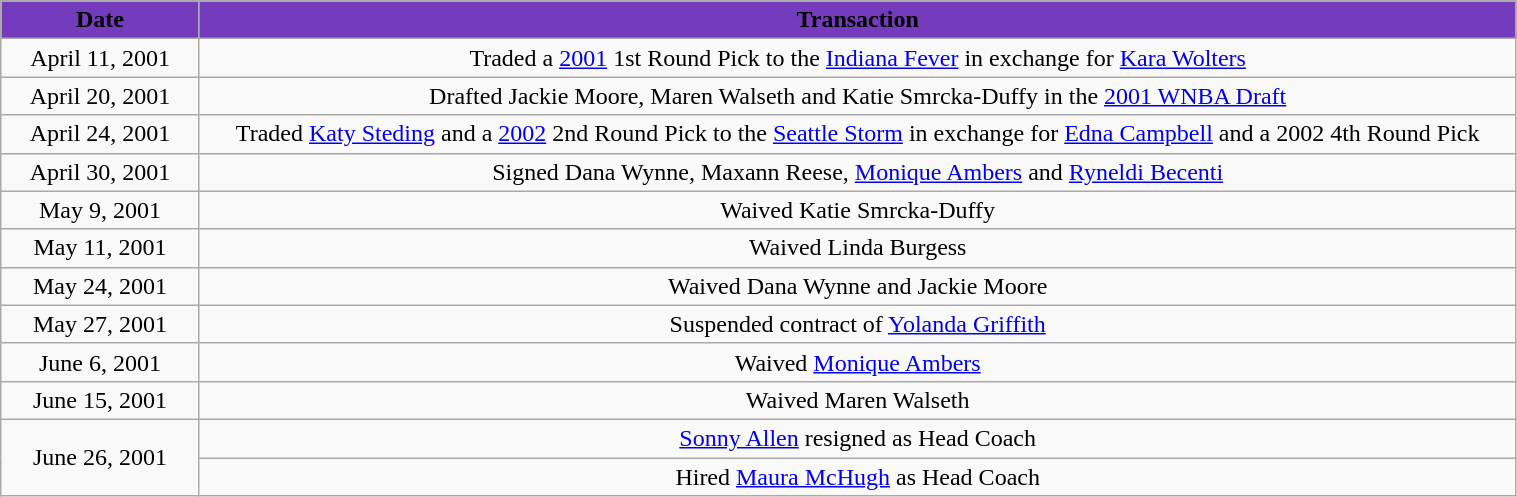<table class="wikitable" style="width:80%; text-align: center;">
<tr>
<th style="background: #753BBD" width=125"><span>Date</span></th>
<th style="background: #753BBD" colspan="2"><span>Transaction</span></th>
</tr>
<tr>
<td>April 11, 2001</td>
<td>Traded a <a href='#'>2001</a> 1st Round Pick to the <a href='#'>Indiana Fever</a> in exchange for <a href='#'>Kara Wolters</a></td>
</tr>
<tr>
<td>April 20, 2001</td>
<td>Drafted Jackie Moore, Maren Walseth and Katie Smrcka-Duffy in the <a href='#'>2001 WNBA Draft</a></td>
</tr>
<tr>
<td>April 24, 2001</td>
<td>Traded <a href='#'>Katy Steding</a> and a <a href='#'>2002</a> 2nd Round Pick to the <a href='#'>Seattle Storm</a> in exchange for <a href='#'>Edna Campbell</a> and a 2002 4th Round Pick</td>
</tr>
<tr>
<td>April 30, 2001</td>
<td>Signed Dana Wynne, Maxann Reese, <a href='#'>Monique Ambers</a> and <a href='#'>Ryneldi Becenti</a></td>
</tr>
<tr>
<td>May 9, 2001</td>
<td>Waived Katie Smrcka-Duffy</td>
</tr>
<tr>
<td>May 11, 2001</td>
<td>Waived Linda Burgess</td>
</tr>
<tr>
<td>May 24, 2001</td>
<td>Waived Dana Wynne and Jackie Moore</td>
</tr>
<tr>
<td>May 27, 2001</td>
<td>Suspended contract of <a href='#'>Yolanda Griffith</a></td>
</tr>
<tr>
<td>June 6, 2001</td>
<td>Waived <a href='#'>Monique Ambers</a></td>
</tr>
<tr>
<td>June 15, 2001</td>
<td>Waived Maren Walseth</td>
</tr>
<tr>
<td rowspan="2">June 26, 2001</td>
<td><a href='#'>Sonny Allen</a> resigned as Head Coach</td>
</tr>
<tr>
<td>Hired <a href='#'>Maura McHugh</a> as Head Coach</td>
</tr>
</table>
